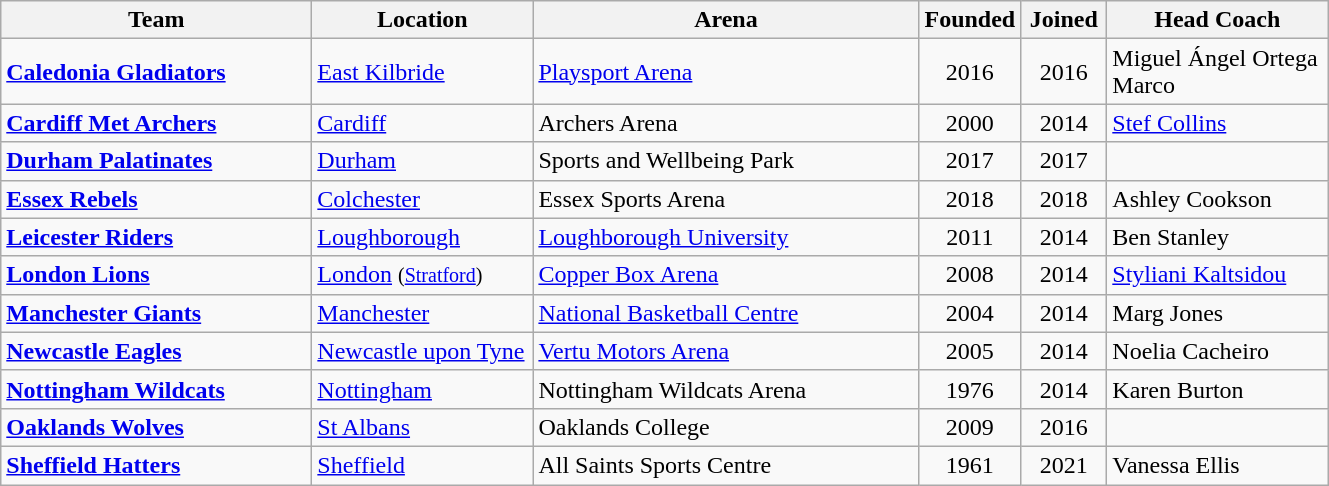<table class="wikitable sortable">
<tr>
<th scope="col" style="width: 200px;">Team</th>
<th scope="col" style="width: 140px;">Location</th>
<th scope="col" style="width: 250px;">Arena</th>
<th scope="col" style="width: 50px;">Founded</th>
<th scope="col" style="width: 50px;">Joined</th>
<th scope="col" style="width: 140px;">Head Coach</th>
</tr>
<tr>
<td> <strong><a href='#'>Caledonia Gladiators</a></strong></td>
<td><a href='#'>East Kilbride</a></td>
<td><a href='#'>Playsport Arena</a></td>
<td align=center>2016</td>
<td align=center>2016</td>
<td> Miguel Ángel Ortega Marco</td>
</tr>
<tr>
<td> <strong><a href='#'>Cardiff Met Archers</a></strong></td>
<td><a href='#'>Cardiff</a></td>
<td>Archers Arena</td>
<td align=center>2000</td>
<td align=center>2014</td>
<td> <a href='#'>Stef Collins</a></td>
</tr>
<tr>
<td> <strong><a href='#'>Durham Palatinates</a></strong></td>
<td><a href='#'>Durham</a></td>
<td>Sports and Wellbeing Park</td>
<td align=center>2017</td>
<td align=center>2017</td>
<td></td>
</tr>
<tr>
<td> <strong><a href='#'>Essex Rebels</a></strong></td>
<td><a href='#'>Colchester</a></td>
<td>Essex Sports Arena</td>
<td align=Center>2018</td>
<td align=Center>2018</td>
<td> Ashley Cookson</td>
</tr>
<tr>
<td> <strong><a href='#'>Leicester Riders</a></strong></td>
<td><a href='#'>Loughborough</a></td>
<td><a href='#'>Loughborough University</a></td>
<td align=center>2011</td>
<td align=center>2014</td>
<td> Ben Stanley</td>
</tr>
<tr>
<td> <strong><a href='#'>London Lions</a></strong></td>
<td><a href='#'>London</a> <small>(<a href='#'>Stratford</a>)</small></td>
<td><a href='#'>Copper Box Arena</a></td>
<td align=center>2008</td>
<td align=center>2014</td>
<td> <a href='#'>Styliani Kaltsidou</a></td>
</tr>
<tr>
<td> <strong><a href='#'>Manchester Giants</a></strong></td>
<td><a href='#'>Manchester</a></td>
<td><a href='#'>National Basketball Centre</a></td>
<td align=center>2004</td>
<td align=center>2014</td>
<td> Marg Jones</td>
</tr>
<tr>
<td> <strong><a href='#'>Newcastle Eagles</a></strong></td>
<td><a href='#'>Newcastle upon Tyne</a></td>
<td><a href='#'>Vertu Motors Arena</a></td>
<td align=center>2005</td>
<td align=center>2014</td>
<td> Noelia Cacheiro</td>
</tr>
<tr>
<td> <strong><a href='#'>Nottingham Wildcats</a></strong></td>
<td><a href='#'>Nottingham</a></td>
<td>Nottingham Wildcats Arena</td>
<td align=center>1976</td>
<td align=center>2014</td>
<td> Karen Burton</td>
</tr>
<tr>
<td> <strong><a href='#'>Oaklands Wolves</a></strong></td>
<td><a href='#'>St Albans</a></td>
<td>Oaklands College</td>
<td align=center>2009</td>
<td align=center>2016</td>
<td></td>
</tr>
<tr>
<td> <strong><a href='#'>Sheffield Hatters</a></strong></td>
<td><a href='#'>Sheffield</a></td>
<td>All Saints Sports Centre</td>
<td align=center>1961</td>
<td align=center>2021</td>
<td> Vanessa Ellis</td>
</tr>
</table>
